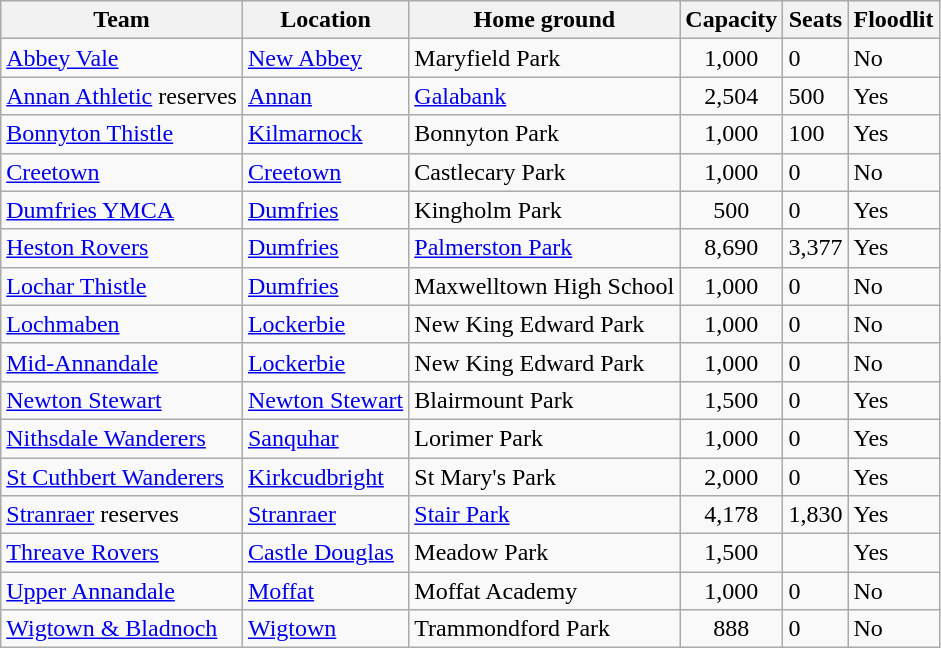<table class="wikitable sortable">
<tr>
<th>Team</th>
<th>Location</th>
<th>Home ground</th>
<th>Capacity</th>
<th>Seats</th>
<th>Floodlit</th>
</tr>
<tr>
<td><a href='#'>Abbey Vale</a></td>
<td><a href='#'>New Abbey</a></td>
<td>Maryfield Park</td>
<td align=center>1,000</td>
<td>0</td>
<td>No</td>
</tr>
<tr>
<td><a href='#'>Annan Athletic</a> reserves</td>
<td><a href='#'>Annan</a></td>
<td><a href='#'>Galabank</a></td>
<td align=center>2,504</td>
<td>500</td>
<td>Yes</td>
</tr>
<tr>
<td><a href='#'>Bonnyton Thistle</a></td>
<td><a href='#'>Kilmarnock</a></td>
<td>Bonnyton Park</td>
<td align=center>1,000</td>
<td>100</td>
<td>Yes</td>
</tr>
<tr>
<td><a href='#'>Creetown</a></td>
<td><a href='#'>Creetown</a></td>
<td>Castlecary Park</td>
<td align=center>1,000</td>
<td>0</td>
<td>No</td>
</tr>
<tr>
<td><a href='#'>Dumfries YMCA</a></td>
<td><a href='#'>Dumfries</a></td>
<td>Kingholm Park</td>
<td align=center>500</td>
<td>0</td>
<td>Yes</td>
</tr>
<tr>
<td><a href='#'>Heston Rovers</a></td>
<td><a href='#'>Dumfries</a></td>
<td><a href='#'>Palmerston Park</a></td>
<td align=center>8,690</td>
<td>3,377</td>
<td>Yes</td>
</tr>
<tr>
<td><a href='#'>Lochar Thistle</a></td>
<td><a href='#'>Dumfries</a></td>
<td>Maxwelltown High School</td>
<td align=center>1,000</td>
<td>0</td>
<td>No</td>
</tr>
<tr>
<td><a href='#'>Lochmaben</a></td>
<td><a href='#'>Lockerbie</a></td>
<td>New King Edward Park</td>
<td align=center>1,000</td>
<td>0</td>
<td>No</td>
</tr>
<tr>
<td><a href='#'>Mid-Annandale</a></td>
<td><a href='#'>Lockerbie</a></td>
<td>New King Edward Park</td>
<td align=center>1,000</td>
<td>0</td>
<td>No</td>
</tr>
<tr>
<td><a href='#'>Newton Stewart</a> </td>
<td><a href='#'>Newton Stewart</a></td>
<td>Blairmount Park</td>
<td align=center>1,500</td>
<td>0</td>
<td>Yes</td>
</tr>
<tr>
<td><a href='#'>Nithsdale Wanderers</a></td>
<td><a href='#'>Sanquhar</a></td>
<td>Lorimer Park</td>
<td align=center>1,000</td>
<td>0</td>
<td>Yes</td>
</tr>
<tr>
<td><a href='#'>St Cuthbert Wanderers</a> </td>
<td><a href='#'>Kirkcudbright</a></td>
<td>St Mary's Park</td>
<td align=center>2,000</td>
<td>0</td>
<td>Yes</td>
</tr>
<tr>
<td><a href='#'>Stranraer</a> reserves</td>
<td><a href='#'>Stranraer</a></td>
<td><a href='#'>Stair Park</a></td>
<td align=center>4,178</td>
<td>1,830</td>
<td>Yes</td>
</tr>
<tr>
<td><a href='#'>Threave Rovers</a> </td>
<td><a href='#'>Castle Douglas</a></td>
<td>Meadow Park</td>
<td align=center>1,500</td>
<td></td>
<td>Yes</td>
</tr>
<tr>
<td><a href='#'>Upper Annandale</a></td>
<td><a href='#'>Moffat</a></td>
<td>Moffat Academy</td>
<td align=center>1,000</td>
<td>0</td>
<td>No</td>
</tr>
<tr>
<td><a href='#'>Wigtown & Bladnoch</a> </td>
<td><a href='#'>Wigtown</a></td>
<td>Trammondford Park</td>
<td align=center>888</td>
<td>0</td>
<td>No</td>
</tr>
</table>
